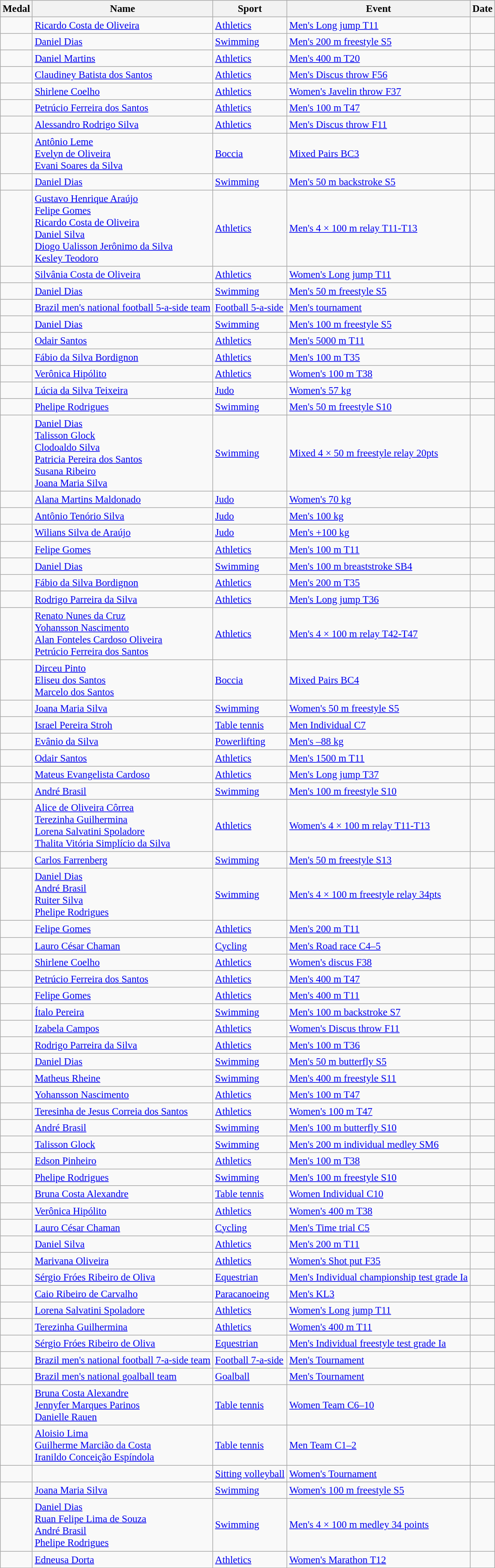<table class="wikitable sortable" style="font-size:95%">
<tr>
<th>Medal</th>
<th>Name</th>
<th>Sport</th>
<th>Event</th>
<th>Date</th>
</tr>
<tr>
<td></td>
<td><a href='#'>Ricardo Costa de Oliveira</a></td>
<td><a href='#'>Athletics</a></td>
<td><a href='#'>Men's Long jump T11</a></td>
<td></td>
</tr>
<tr>
<td></td>
<td><a href='#'>Daniel Dias</a></td>
<td><a href='#'>Swimming</a></td>
<td><a href='#'>Men's 200 m freestyle S5</a></td>
<td></td>
</tr>
<tr>
<td></td>
<td><a href='#'>Daniel Martins</a></td>
<td><a href='#'>Athletics</a></td>
<td><a href='#'>Men's 400 m T20</a></td>
<td></td>
</tr>
<tr>
<td></td>
<td><a href='#'>Claudiney Batista dos Santos</a></td>
<td><a href='#'>Athletics</a></td>
<td><a href='#'>Men's Discus throw F56</a></td>
<td></td>
</tr>
<tr>
<td></td>
<td><a href='#'>Shirlene Coelho</a></td>
<td><a href='#'>Athletics</a></td>
<td><a href='#'>Women's Javelin throw F37</a></td>
<td></td>
</tr>
<tr>
<td></td>
<td><a href='#'>Petrúcio Ferreira dos Santos</a></td>
<td><a href='#'>Athletics</a></td>
<td><a href='#'>Men's 100 m T47</a></td>
<td></td>
</tr>
<tr>
<td></td>
<td><a href='#'>Alessandro Rodrigo Silva</a></td>
<td><a href='#'>Athletics</a></td>
<td><a href='#'>Men's Discus throw F11</a></td>
<td></td>
</tr>
<tr>
<td></td>
<td><a href='#'>Antônio Leme</a><br><a href='#'>Evelyn de Oliveira</a><br><a href='#'>Evani Soares da Silva</a></td>
<td><a href='#'>Boccia</a></td>
<td><a href='#'>Mixed Pairs BC3</a></td>
<td></td>
</tr>
<tr>
<td></td>
<td><a href='#'>Daniel Dias</a></td>
<td><a href='#'>Swimming</a></td>
<td><a href='#'>Men's 50 m backstroke S5</a></td>
<td></td>
</tr>
<tr>
<td></td>
<td><a href='#'>Gustavo Henrique Araújo</a><br><a href='#'>Felipe Gomes</a><br><a href='#'>Ricardo Costa de Oliveira</a><br><a href='#'>Daniel Silva</a><br><a href='#'>Diogo Ualisson Jerônimo da Silva</a><br><a href='#'>Kesley Teodoro</a></td>
<td><a href='#'>Athletics</a></td>
<td><a href='#'>Men's 4 × 100 m relay T11-T13</a></td>
<td></td>
</tr>
<tr>
<td></td>
<td><a href='#'>Silvânia Costa de Oliveira</a></td>
<td><a href='#'>Athletics</a></td>
<td><a href='#'>Women's Long jump T11</a></td>
<td></td>
</tr>
<tr>
<td></td>
<td><a href='#'>Daniel Dias</a></td>
<td><a href='#'>Swimming</a></td>
<td><a href='#'>Men's 50 m freestyle S5</a></td>
<td></td>
</tr>
<tr>
<td></td>
<td><a href='#'>Brazil men's national football 5-a-side team</a><br></td>
<td><a href='#'>Football 5-a-side</a></td>
<td><a href='#'>Men's tournament</a></td>
<td></td>
</tr>
<tr>
<td></td>
<td><a href='#'>Daniel Dias</a></td>
<td><a href='#'>Swimming</a></td>
<td><a href='#'>Men's 100 m freestyle S5</a></td>
<td></td>
</tr>
<tr>
<td></td>
<td><a href='#'>Odair Santos</a></td>
<td><a href='#'>Athletics</a></td>
<td><a href='#'>Men's 5000 m T11</a></td>
<td></td>
</tr>
<tr>
<td></td>
<td><a href='#'>Fábio da Silva Bordignon</a></td>
<td><a href='#'>Athletics</a></td>
<td><a href='#'>Men's 100 m T35</a></td>
<td></td>
</tr>
<tr>
<td></td>
<td><a href='#'>Verônica Hipólito</a></td>
<td><a href='#'>Athletics</a></td>
<td><a href='#'>Women's 100 m T38</a></td>
<td></td>
</tr>
<tr>
<td></td>
<td><a href='#'>Lúcia da Silva Teixeira</a></td>
<td><a href='#'>Judo</a></td>
<td><a href='#'>Women's 57 kg</a></td>
<td></td>
</tr>
<tr>
<td></td>
<td><a href='#'>Phelipe Rodrigues</a></td>
<td><a href='#'>Swimming</a></td>
<td><a href='#'>Men's 50 m freestyle S10</a></td>
<td></td>
</tr>
<tr>
<td></td>
<td><a href='#'>Daniel Dias</a><br><a href='#'>Talisson Glock</a><br><a href='#'>Clodoaldo Silva</a><br><a href='#'>Patricia Pereira dos Santos</a><br><a href='#'>Susana Ribeiro</a><br><a href='#'>Joana Maria Silva</a></td>
<td><a href='#'>Swimming</a></td>
<td><a href='#'>Mixed 4 × 50 m freestyle relay 20pts</a></td>
<td></td>
</tr>
<tr>
<td></td>
<td><a href='#'>Alana Martins Maldonado</a></td>
<td><a href='#'>Judo</a></td>
<td><a href='#'>Women's 70 kg</a></td>
<td></td>
</tr>
<tr>
<td></td>
<td><a href='#'>Antônio Tenório Silva</a></td>
<td><a href='#'>Judo</a></td>
<td><a href='#'>Men's 100 kg</a></td>
<td></td>
</tr>
<tr>
<td></td>
<td><a href='#'>Wilians Silva de Araújo</a></td>
<td><a href='#'>Judo</a></td>
<td><a href='#'>Men's +100 kg</a></td>
<td></td>
</tr>
<tr>
<td></td>
<td><a href='#'>Felipe Gomes</a></td>
<td><a href='#'>Athletics</a></td>
<td><a href='#'>Men's 100 m T11</a></td>
<td></td>
</tr>
<tr>
<td></td>
<td><a href='#'>Daniel Dias</a></td>
<td><a href='#'>Swimming</a></td>
<td><a href='#'>Men's 100 m breaststroke SB4</a></td>
<td></td>
</tr>
<tr>
<td></td>
<td><a href='#'>Fábio da Silva Bordignon</a></td>
<td><a href='#'>Athletics</a></td>
<td><a href='#'>Men's 200 m T35</a></td>
<td></td>
</tr>
<tr>
<td></td>
<td><a href='#'>Rodrigo Parreira da Silva</a></td>
<td><a href='#'>Athletics</a></td>
<td><a href='#'>Men's Long jump T36</a></td>
<td></td>
</tr>
<tr>
<td></td>
<td><a href='#'>Renato Nunes da Cruz</a><br><a href='#'>Yohansson Nascimento</a><br><a href='#'>Alan Fonteles Cardoso Oliveira</a><br><a href='#'>Petrúcio Ferreira dos Santos</a></td>
<td><a href='#'>Athletics</a></td>
<td><a href='#'>Men's 4 × 100 m relay T42-T47</a></td>
<td></td>
</tr>
<tr>
<td></td>
<td><a href='#'>Dirceu Pinto</a><br><a href='#'>Eliseu dos Santos</a><br><a href='#'>Marcelo dos Santos</a></td>
<td><a href='#'>Boccia</a></td>
<td><a href='#'>Mixed Pairs BC4</a></td>
<td></td>
</tr>
<tr>
<td></td>
<td><a href='#'>Joana Maria Silva</a></td>
<td><a href='#'>Swimming</a></td>
<td><a href='#'>Women's 50 m freestyle S5</a></td>
<td></td>
</tr>
<tr>
<td></td>
<td><a href='#'>Israel Pereira Stroh</a></td>
<td><a href='#'>Table tennis</a></td>
<td><a href='#'>Men Individual C7</a></td>
<td></td>
</tr>
<tr>
<td></td>
<td><a href='#'>Evânio da Silva</a></td>
<td><a href='#'>Powerlifting</a></td>
<td><a href='#'>Men's –88 kg</a></td>
<td></td>
</tr>
<tr>
<td></td>
<td><a href='#'>Odair Santos</a></td>
<td><a href='#'>Athletics</a></td>
<td><a href='#'>Men's 1500 m T11</a></td>
<td></td>
</tr>
<tr>
<td></td>
<td><a href='#'>Mateus Evangelista Cardoso</a></td>
<td><a href='#'>Athletics</a></td>
<td><a href='#'>Men's Long jump T37</a></td>
<td></td>
</tr>
<tr>
<td></td>
<td><a href='#'>André Brasil</a></td>
<td><a href='#'>Swimming</a></td>
<td><a href='#'>Men's 100 m freestyle S10</a></td>
<td></td>
</tr>
<tr>
<td></td>
<td><a href='#'>Alice de Oliveira Côrrea</a><br><a href='#'>Terezinha Guilhermina</a><br><a href='#'>Lorena Salvatini Spoladore</a><br><a href='#'>Thalita Vitória Simplício da Silva</a></td>
<td><a href='#'>Athletics</a></td>
<td><a href='#'>Women's 4 × 100 m relay T11-T13</a></td>
<td></td>
</tr>
<tr>
<td></td>
<td><a href='#'>Carlos Farrenberg</a></td>
<td><a href='#'>Swimming</a></td>
<td><a href='#'>Men's 50 m freestyle S13</a></td>
<td></td>
</tr>
<tr>
<td></td>
<td><a href='#'>Daniel Dias</a><br><a href='#'>André Brasil</a><br><a href='#'>Ruiter Silva</a><br><a href='#'>Phelipe Rodrigues</a></td>
<td><a href='#'>Swimming</a></td>
<td><a href='#'>Men's 4 × 100 m freestyle relay 34pts</a></td>
<td></td>
</tr>
<tr>
<td></td>
<td><a href='#'>Felipe Gomes</a></td>
<td><a href='#'>Athletics</a></td>
<td><a href='#'>Men's 200 m T11</a></td>
<td></td>
</tr>
<tr>
<td></td>
<td><a href='#'>Lauro César Chaman</a></td>
<td><a href='#'>Cycling</a></td>
<td><a href='#'>Men's Road race C4–5</a></td>
<td></td>
</tr>
<tr>
<td></td>
<td><a href='#'>Shirlene Coelho</a></td>
<td><a href='#'>Athletics</a></td>
<td><a href='#'>Women's discus F38</a></td>
<td></td>
</tr>
<tr>
<td></td>
<td><a href='#'>Petrúcio Ferreira dos Santos</a></td>
<td><a href='#'>Athletics</a></td>
<td><a href='#'>Men's 400 m T47</a></td>
<td></td>
</tr>
<tr>
<td></td>
<td><a href='#'>Felipe Gomes</a></td>
<td><a href='#'>Athletics</a></td>
<td><a href='#'>Men's 400 m T11</a></td>
<td></td>
</tr>
<tr>
<td></td>
<td><a href='#'>Ítalo Pereira</a></td>
<td><a href='#'>Swimming</a></td>
<td><a href='#'>Men's 100 m backstroke S7</a></td>
<td></td>
</tr>
<tr>
<td></td>
<td><a href='#'>Izabela Campos</a></td>
<td><a href='#'>Athletics</a></td>
<td><a href='#'>Women's Discus throw F11</a></td>
<td></td>
</tr>
<tr>
<td></td>
<td><a href='#'>Rodrigo Parreira da Silva</a></td>
<td><a href='#'>Athletics</a></td>
<td><a href='#'>Men's 100 m T36</a></td>
<td></td>
</tr>
<tr>
<td></td>
<td><a href='#'>Daniel Dias</a></td>
<td><a href='#'>Swimming</a></td>
<td><a href='#'>Men's 50 m butterfly S5</a></td>
<td></td>
</tr>
<tr>
<td></td>
<td><a href='#'>Matheus Rheine</a></td>
<td><a href='#'>Swimming</a></td>
<td><a href='#'>Men's 400 m freestyle S11</a></td>
<td></td>
</tr>
<tr>
<td></td>
<td><a href='#'>Yohansson Nascimento</a></td>
<td><a href='#'>Athletics</a></td>
<td><a href='#'>Men's 100 m T47</a></td>
<td></td>
</tr>
<tr>
<td></td>
<td><a href='#'>Teresinha de Jesus Correia dos Santos</a></td>
<td><a href='#'>Athletics</a></td>
<td><a href='#'>Women's 100 m T47</a></td>
<td></td>
</tr>
<tr>
<td></td>
<td><a href='#'>André Brasil</a></td>
<td><a href='#'>Swimming</a></td>
<td><a href='#'>Men's 100 m butterfly S10</a></td>
<td></td>
</tr>
<tr>
<td></td>
<td><a href='#'>Talisson Glock</a></td>
<td><a href='#'>Swimming</a></td>
<td><a href='#'>Men's 200 m individual medley SM6</a></td>
<td></td>
</tr>
<tr>
<td></td>
<td><a href='#'>Edson Pinheiro</a></td>
<td><a href='#'>Athletics</a></td>
<td><a href='#'>Men's 100 m T38</a></td>
<td></td>
</tr>
<tr>
<td></td>
<td><a href='#'>Phelipe Rodrigues</a></td>
<td><a href='#'>Swimming</a></td>
<td><a href='#'>Men's 100 m freestyle S10</a></td>
<td></td>
</tr>
<tr>
<td></td>
<td><a href='#'>Bruna Costa Alexandre</a></td>
<td><a href='#'>Table tennis</a></td>
<td><a href='#'>Women Individual C10</a></td>
<td></td>
</tr>
<tr>
<td></td>
<td><a href='#'>Verônica Hipólito</a></td>
<td><a href='#'>Athletics</a></td>
<td><a href='#'>Women's 400 m T38</a></td>
<td></td>
</tr>
<tr>
<td></td>
<td><a href='#'>Lauro César Chaman</a></td>
<td><a href='#'>Cycling</a></td>
<td><a href='#'>Men's Time trial C5</a></td>
<td></td>
</tr>
<tr>
<td></td>
<td><a href='#'>Daniel Silva</a></td>
<td><a href='#'>Athletics</a></td>
<td><a href='#'>Men's 200 m T11</a></td>
<td></td>
</tr>
<tr>
<td></td>
<td><a href='#'>Marivana Oliveira</a></td>
<td><a href='#'>Athletics</a></td>
<td><a href='#'>Women's Shot put F35</a></td>
<td></td>
</tr>
<tr>
<td></td>
<td><a href='#'>Sérgio Fróes Ribeiro de Oliva</a></td>
<td><a href='#'>Equestrian</a></td>
<td><a href='#'>Men's Individual championship test grade Ia</a></td>
<td></td>
</tr>
<tr>
<td></td>
<td><a href='#'>Caio Ribeiro de Carvalho</a></td>
<td><a href='#'>Paracanoeing</a></td>
<td><a href='#'>Men's KL3</a></td>
<td></td>
</tr>
<tr>
<td></td>
<td><a href='#'>Lorena Salvatini Spoladore</a></td>
<td><a href='#'>Athletics</a></td>
<td><a href='#'>Women's Long jump T11</a></td>
<td></td>
</tr>
<tr>
<td></td>
<td><a href='#'>Terezinha Guilhermina</a></td>
<td><a href='#'>Athletics</a></td>
<td><a href='#'>Women's 400 m T11</a></td>
<td></td>
</tr>
<tr>
<td></td>
<td><a href='#'>Sérgio Fróes Ribeiro de Oliva</a></td>
<td><a href='#'>Equestrian</a></td>
<td><a href='#'>Men's Individual freestyle test grade Ia</a></td>
<td></td>
</tr>
<tr>
<td></td>
<td><a href='#'>Brazil men's national football 7-a-side team</a><br></td>
<td><a href='#'>Football 7-a-side</a></td>
<td><a href='#'>Men's Tournament</a></td>
<td></td>
</tr>
<tr>
<td></td>
<td><a href='#'>Brazil men's national goalball team</a><br></td>
<td><a href='#'>Goalball</a></td>
<td><a href='#'>Men's Tournament</a></td>
<td></td>
</tr>
<tr>
<td></td>
<td><a href='#'>Bruna Costa Alexandre</a><br><a href='#'>Jennyfer Marques Parinos</a><br><a href='#'>Danielle Rauen</a></td>
<td><a href='#'>Table tennis</a></td>
<td><a href='#'>Women Team C6–10</a></td>
<td></td>
</tr>
<tr>
<td></td>
<td><a href='#'>Aloisio Lima</a><br><a href='#'>Guilherme Marcião da Costa</a><br><a href='#'>Iranildo Conceição Espíndola</a></td>
<td><a href='#'>Table tennis</a></td>
<td><a href='#'>Men Team C1–2</a></td>
<td></td>
</tr>
<tr>
<td></td>
<td><br></td>
<td><a href='#'>Sitting volleyball</a></td>
<td><a href='#'>Women's Tournament</a></td>
<td></td>
</tr>
<tr>
<td></td>
<td><a href='#'>Joana Maria Silva</a></td>
<td><a href='#'>Swimming</a></td>
<td><a href='#'>Women's 100 m freestyle S5</a></td>
<td></td>
</tr>
<tr>
<td></td>
<td><a href='#'>Daniel Dias</a><br><a href='#'>Ruan Felipe Lima de Souza</a><br><a href='#'>André Brasil</a><br><a href='#'>Phelipe Rodrigues</a></td>
<td><a href='#'>Swimming</a></td>
<td><a href='#'>Men's 4 × 100 m medley 34 points</a></td>
<td></td>
</tr>
<tr>
<td></td>
<td><a href='#'>Edneusa Dorta</a></td>
<td><a href='#'>Athletics</a></td>
<td><a href='#'>Women's Marathon T12</a></td>
<td></td>
</tr>
<tr>
</tr>
</table>
